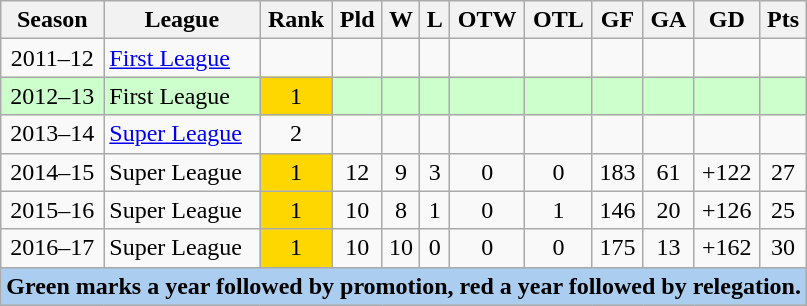<table class="wikitable">
<tr>
<th>Season</th>
<th>League</th>
<th>Rank</th>
<th>Pld</th>
<th>W</th>
<th>L</th>
<th>OTW</th>
<th>OTL</th>
<th>GF</th>
<th>GA</th>
<th>GD</th>
<th>Pts</th>
</tr>
<tr align=center>
<td>2011–12</td>
<td align=left><a href='#'>First League</a></td>
<td></td>
<td></td>
<td></td>
<td></td>
<td></td>
<td></td>
<td></td>
<td></td>
<td></td>
</tr>
<tr align=center bgcolor=#cfc>
<td>2012–13</td>
<td align=left>First League</td>
<td bgcolor=gold>1</td>
<td></td>
<td></td>
<td></td>
<td></td>
<td></td>
<td></td>
<td></td>
<td></td>
<td></td>
</tr>
<tr align=center>
<td>2013–14</td>
<td align=left><a href='#'>Super League</a></td>
<td>2</td>
<td></td>
<td></td>
<td></td>
<td></td>
<td></td>
<td></td>
<td></td>
<td></td>
<td></td>
</tr>
<tr align=center>
<td>2014–15</td>
<td align=left>Super League</td>
<td bgcolor=gold>1</td>
<td>12</td>
<td>9</td>
<td>3</td>
<td>0</td>
<td>0</td>
<td>183</td>
<td>61</td>
<td>+122</td>
<td>27</td>
</tr>
<tr align=center>
<td>2015–16</td>
<td align=left>Super League</td>
<td bgcolor=gold>1</td>
<td>10</td>
<td>8</td>
<td>1</td>
<td>0</td>
<td>1</td>
<td>146</td>
<td>20</td>
<td>+126</td>
<td>25</td>
</tr>
<tr align=center>
<td>2016–17</td>
<td align=left>Super League</td>
<td bgcolor=gold>1</td>
<td>10</td>
<td>10</td>
<td>0</td>
<td>0</td>
<td>0</td>
<td>175</td>
<td>13</td>
<td>+162</td>
<td>30</td>
</tr>
<tr bgcolor=#abcdef>
<td colspan=12 align=center><strong>Green marks a year followed by promotion, red a year followed by relegation.</strong></td>
</tr>
</table>
